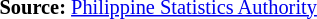<table style="font-size:85%;" '|>
<tr>
<td><br><p>
<strong>Source:</strong> <a href='#'>Philippine Statistics Authority</a>
</p></td>
</tr>
</table>
